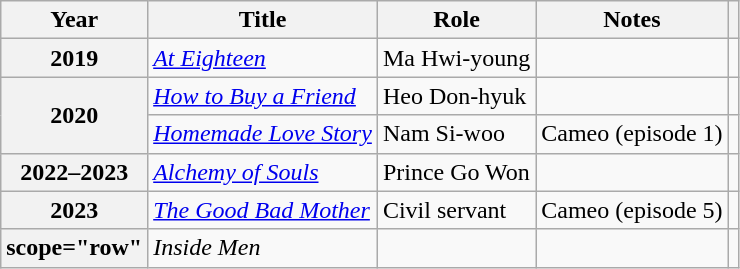<table class="wikitable sortable plainrowheaders">
<tr>
<th scope="col">Year</th>
<th scope="col">Title</th>
<th scope="col">Role</th>
<th scope="col">Notes</th>
<th scope="col" class="unsortable"></th>
</tr>
<tr>
<th scope="row">2019</th>
<td><em><a href='#'>At Eighteen</a></em></td>
<td>Ma Hwi-young</td>
<td></td>
<td style="text-align:center"></td>
</tr>
<tr>
<th scope="row" rowspan=2>2020</th>
<td><em><a href='#'>How to Buy a Friend</a></em></td>
<td>Heo Don-hyuk</td>
<td></td>
<td align=center></td>
</tr>
<tr>
<td><em><a href='#'>Homemade Love Story</a> </em></td>
<td>Nam Si-woo</td>
<td>Cameo (episode 1)</td>
<td></td>
</tr>
<tr>
<th scope="row">2022–2023</th>
<td><em><a href='#'>Alchemy of Souls</a></em></td>
<td>Prince Go Won</td>
<td></td>
<td align=center></td>
</tr>
<tr>
<th scope="row">2023</th>
<td><em><a href='#'>The Good Bad Mother</a></em></td>
<td>Civil servant</td>
<td>Cameo (episode 5)</td>
<td style="text-align:center"></td>
</tr>
<tr>
<th>scope="row" </th>
<td><em>Inside Men</em></td>
<td></td>
<td></td>
<td style="text-align:center"></td>
</tr>
</table>
